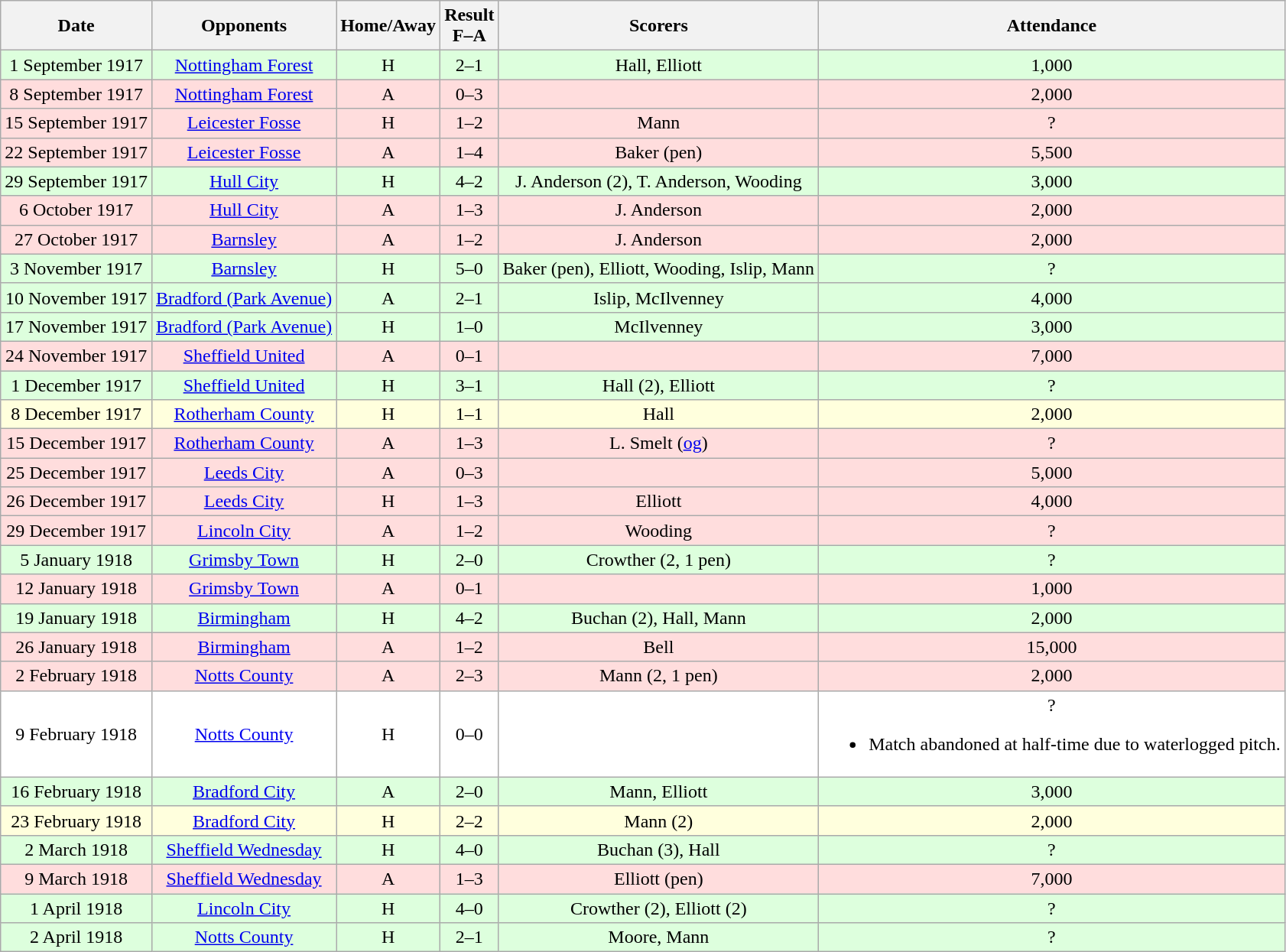<table class="wikitable" style="text-align:center;">
<tr>
<th scope="col">Date</th>
<th scope="col">Opponents</th>
<th scope="col">Home/Away</th>
<th scope="col">Result<br>F–A</th>
<th scope="col">Scorers</th>
<th scope="col">Attendance</th>
</tr>
<tr style="background: #ddffdd">
<td>1 September 1917</td>
<td><a href='#'>Nottingham Forest</a></td>
<td>H</td>
<td>2–1</td>
<td>Hall, Elliott</td>
<td>1,000</td>
</tr>
<tr style="background: #ffdddd">
<td>8 September 1917</td>
<td><a href='#'>Nottingham Forest</a></td>
<td>A</td>
<td>0–3</td>
<td></td>
<td>2,000</td>
</tr>
<tr style="background: #ffdddd">
<td>15 September 1917</td>
<td><a href='#'>Leicester Fosse</a></td>
<td>H</td>
<td>1–2</td>
<td>Mann</td>
<td>?</td>
</tr>
<tr style="background: #ffdddd">
<td>22 September 1917</td>
<td><a href='#'>Leicester Fosse</a></td>
<td>A</td>
<td>1–4</td>
<td>Baker (pen)</td>
<td>5,500</td>
</tr>
<tr style="background: #ddffdd">
<td>29 September 1917</td>
<td><a href='#'>Hull City</a></td>
<td>H</td>
<td>4–2</td>
<td>J. Anderson (2), T. Anderson, Wooding</td>
<td>3,000</td>
</tr>
<tr style="background: #ffdddd">
<td>6 October 1917</td>
<td><a href='#'>Hull City</a></td>
<td>A</td>
<td>1–3</td>
<td>J. Anderson</td>
<td>2,000</td>
</tr>
<tr style="background: #ffdddd">
<td>27 October 1917</td>
<td><a href='#'>Barnsley</a></td>
<td>A</td>
<td>1–2</td>
<td>J. Anderson</td>
<td>2,000</td>
</tr>
<tr style="background: #ddffdd">
<td>3 November 1917</td>
<td><a href='#'>Barnsley</a></td>
<td>H</td>
<td>5–0</td>
<td>Baker (pen), Elliott, Wooding, Islip, Mann</td>
<td>?</td>
</tr>
<tr style="background: #ddffdd">
<td>10 November 1917</td>
<td><a href='#'>Bradford (Park Avenue)</a></td>
<td>A</td>
<td>2–1</td>
<td>Islip, McIlvenney</td>
<td>4,000</td>
</tr>
<tr style="background: #ddffdd">
<td>17 November 1917</td>
<td><a href='#'>Bradford (Park Avenue)</a></td>
<td>H</td>
<td>1–0</td>
<td>McIlvenney</td>
<td>3,000</td>
</tr>
<tr style="background: #ffdddd">
<td>24 November 1917</td>
<td><a href='#'>Sheffield United</a></td>
<td>A</td>
<td>0–1</td>
<td></td>
<td>7,000</td>
</tr>
<tr style="background: #ddffdd">
<td>1 December 1917</td>
<td><a href='#'>Sheffield United</a></td>
<td>H</td>
<td>3–1</td>
<td>Hall (2), Elliott</td>
<td>?</td>
</tr>
<tr style="background: #ffffdd">
<td>8 December 1917</td>
<td><a href='#'>Rotherham County</a></td>
<td>H</td>
<td>1–1</td>
<td>Hall</td>
<td>2,000</td>
</tr>
<tr style="background: #ffdddd">
<td>15 December 1917</td>
<td><a href='#'>Rotherham County</a></td>
<td>A</td>
<td>1–3</td>
<td>L. Smelt (<a href='#'>og</a>)</td>
<td>?</td>
</tr>
<tr style="background: #ffdddd">
<td>25 December 1917</td>
<td><a href='#'>Leeds City</a></td>
<td>A</td>
<td>0–3</td>
<td></td>
<td>5,000</td>
</tr>
<tr style="background: #ffdddd">
<td>26 December 1917</td>
<td><a href='#'>Leeds City</a></td>
<td>H</td>
<td>1–3</td>
<td>Elliott</td>
<td>4,000</td>
</tr>
<tr style="background: #ffdddd">
<td>29 December 1917</td>
<td><a href='#'>Lincoln City</a></td>
<td>A</td>
<td>1–2</td>
<td>Wooding</td>
<td>?</td>
</tr>
<tr style="background: #ddffdd">
<td>5 January 1918</td>
<td><a href='#'>Grimsby Town</a></td>
<td>H</td>
<td>2–0</td>
<td>Crowther (2, 1 pen)</td>
<td>?</td>
</tr>
<tr style="background: #ffdddd">
<td>12 January 1918</td>
<td><a href='#'>Grimsby Town</a></td>
<td>A</td>
<td>0–1</td>
<td></td>
<td>1,000</td>
</tr>
<tr style="background: #ddffdd">
<td>19 January 1918</td>
<td><a href='#'>Birmingham</a></td>
<td>H</td>
<td>4–2</td>
<td>Buchan (2), Hall, Mann</td>
<td>2,000</td>
</tr>
<tr style="background: #ffdddd">
<td>26 January 1918</td>
<td><a href='#'>Birmingham</a></td>
<td>A</td>
<td>1–2</td>
<td>Bell</td>
<td>15,000</td>
</tr>
<tr style="background: #ffdddd">
<td>2 February 1918</td>
<td><a href='#'>Notts County</a></td>
<td>A</td>
<td>2–3</td>
<td>Mann (2, 1 pen)</td>
<td>2,000</td>
</tr>
<tr style="background: #ffffff">
<td>9 February 1918</td>
<td><a href='#'>Notts County</a></td>
<td>H</td>
<td>0–0</td>
<td></td>
<td>?<br><ul><li>Match abandoned at half-time due to waterlogged pitch.</li></ul></td>
</tr>
<tr style="background: #ddffdd">
<td>16 February 1918</td>
<td><a href='#'>Bradford City</a></td>
<td>A</td>
<td>2–0</td>
<td>Mann, Elliott</td>
<td>3,000</td>
</tr>
<tr style="background: #ffffdd">
<td>23 February 1918</td>
<td><a href='#'>Bradford City</a></td>
<td>H</td>
<td>2–2</td>
<td>Mann (2)</td>
<td>2,000</td>
</tr>
<tr style="background: #ddffdd">
<td>2 March 1918</td>
<td><a href='#'>Sheffield Wednesday</a></td>
<td>H</td>
<td>4–0</td>
<td>Buchan (3), Hall</td>
<td>?</td>
</tr>
<tr style="background: #ffdddd">
<td>9 March 1918</td>
<td><a href='#'>Sheffield Wednesday</a></td>
<td>A</td>
<td>1–3</td>
<td>Elliott (pen)</td>
<td>7,000</td>
</tr>
<tr style="background: #ddffdd">
<td>1 April 1918</td>
<td><a href='#'>Lincoln City</a></td>
<td>H</td>
<td>4–0</td>
<td>Crowther (2), Elliott (2)</td>
<td>?</td>
</tr>
<tr style="background: #ddffdd">
<td>2 April 1918</td>
<td><a href='#'>Notts County</a></td>
<td>H</td>
<td>2–1</td>
<td>Moore, Mann</td>
<td>?</td>
</tr>
</table>
